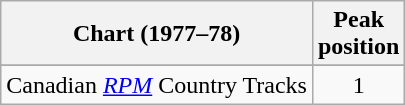<table class="wikitable sortable">
<tr>
<th>Chart (1977–78)</th>
<th>Peak<br>position</th>
</tr>
<tr>
</tr>
<tr>
<td>Canadian <em><a href='#'>RPM</a></em> Country Tracks</td>
<td align="center">1</td>
</tr>
</table>
